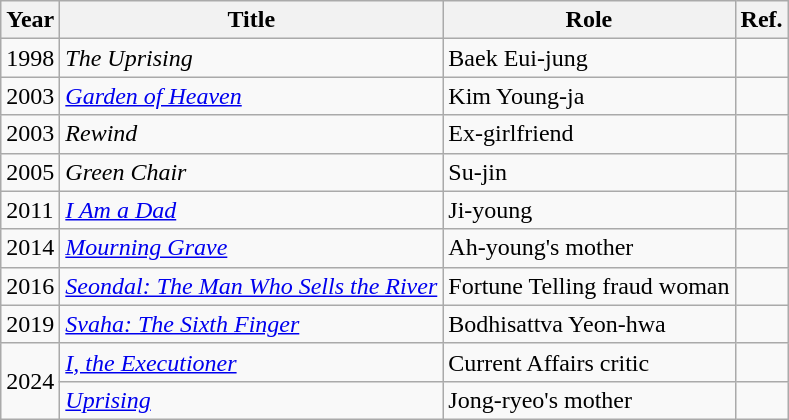<table class="wikitable">
<tr>
<th>Year</th>
<th>Title</th>
<th>Role</th>
<th>Ref.</th>
</tr>
<tr>
<td>1998</td>
<td><em>The Uprising</em></td>
<td>Baek Eui-jung</td>
<td></td>
</tr>
<tr>
<td>2003</td>
<td><em><a href='#'>Garden of Heaven</a></em></td>
<td>Kim Young-ja</td>
<td></td>
</tr>
<tr>
<td>2003</td>
<td><em>Rewind</em></td>
<td>Ex-girlfriend</td>
<td></td>
</tr>
<tr>
<td>2005</td>
<td><em>Green Chair</em></td>
<td>Su-jin</td>
<td></td>
</tr>
<tr>
<td>2011</td>
<td><em><a href='#'>I Am a Dad</a></em></td>
<td>Ji-young</td>
<td></td>
</tr>
<tr>
<td>2014</td>
<td><em><a href='#'>Mourning Grave</a></em></td>
<td>Ah-young's mother</td>
<td></td>
</tr>
<tr>
<td>2016</td>
<td><em><a href='#'>Seondal: The Man Who Sells the River</a></em></td>
<td>Fortune Telling fraud woman</td>
<td></td>
</tr>
<tr>
<td>2019</td>
<td><em><a href='#'>Svaha: The Sixth Finger</a></em></td>
<td>Bodhisattva Yeon-hwa</td>
<td></td>
</tr>
<tr>
<td rowspan="2">2024</td>
<td><em><a href='#'>I, the Executioner</a></em></td>
<td>Current Affairs critic</td>
<td></td>
</tr>
<tr>
<td><em><a href='#'>Uprising</a></em></td>
<td>Jong-ryeo's mother</td>
<td></td>
</tr>
</table>
